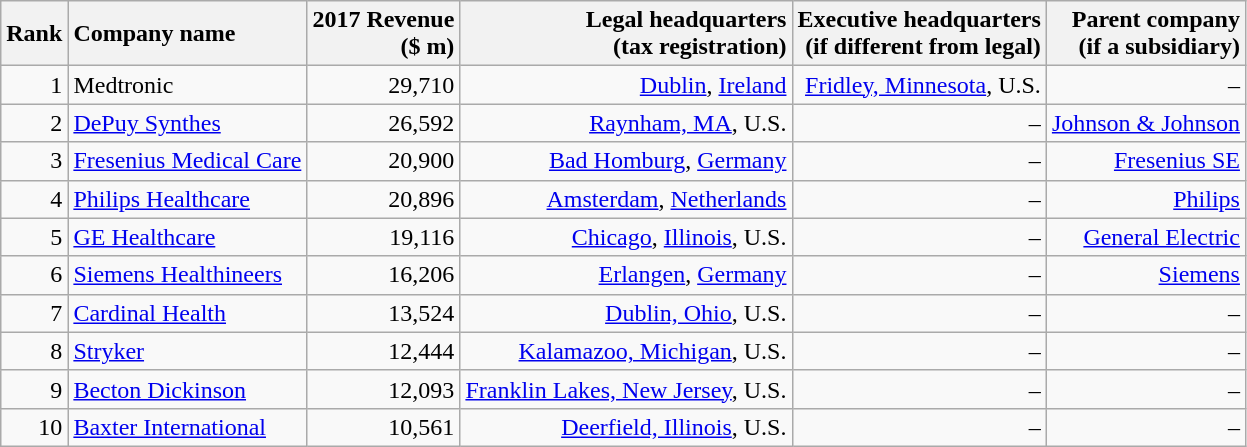<table class="wikitable" style="text-align:right">
<tr>
<th style="text-align:left">Rank</th>
<th style="text-align:left">Company name</th>
<th style="text-align:right">2017 Revenue<br>($ m)</th>
<th style="text-align:right">Legal headquarters<br>(tax registration)</th>
<th style="text-align:right">Executive headquarters<br>(if different from legal)</th>
<th style="text-align:right">Parent company<br>(if a subsidiary)</th>
</tr>
<tr>
<td>1</td>
<td style="text-align:left">Medtronic</td>
<td>29,710</td>
<td><a href='#'>Dublin</a>, <a href='#'>Ireland</a></td>
<td><a href='#'>Fridley, Minnesota</a>, U.S.</td>
<td>–</td>
</tr>
<tr>
<td>2</td>
<td style="text-align:left"><a href='#'>DePuy Synthes</a></td>
<td>26,592</td>
<td><a href='#'>Raynham, MA</a>, U.S.</td>
<td>–</td>
<td><a href='#'>Johnson & Johnson</a></td>
</tr>
<tr>
<td>3</td>
<td style="text-align:left"><a href='#'>Fresenius Medical Care</a></td>
<td>20,900</td>
<td><a href='#'>Bad Homburg</a>, <a href='#'>Germany</a></td>
<td>–</td>
<td><a href='#'>Fresenius SE</a></td>
</tr>
<tr>
<td>4</td>
<td style="text-align:left"><a href='#'>Philips Healthcare</a></td>
<td>20,896</td>
<td><a href='#'>Amsterdam</a>, <a href='#'>Netherlands</a></td>
<td>–</td>
<td><a href='#'>Philips</a></td>
</tr>
<tr>
<td>5</td>
<td style="text-align:left"><a href='#'>GE Healthcare</a></td>
<td>19,116</td>
<td><a href='#'>Chicago</a>, <a href='#'>Illinois</a>, U.S.</td>
<td>–</td>
<td><a href='#'>General Electric</a></td>
</tr>
<tr>
<td>6</td>
<td style="text-align:left"><a href='#'>Siemens Healthineers</a></td>
<td>16,206</td>
<td><a href='#'>Erlangen</a>, <a href='#'>Germany</a></td>
<td>–</td>
<td><a href='#'>Siemens</a></td>
</tr>
<tr>
<td>7</td>
<td style="text-align:left"><a href='#'>Cardinal Health</a></td>
<td>13,524</td>
<td><a href='#'>Dublin, Ohio</a>, U.S.</td>
<td>–</td>
<td>–</td>
</tr>
<tr>
<td>8</td>
<td style="text-align:left"><a href='#'>Stryker</a></td>
<td>12,444</td>
<td><a href='#'>Kalamazoo, Michigan</a>, U.S.</td>
<td>–</td>
<td>–</td>
</tr>
<tr>
<td>9</td>
<td style="text-align:left"><a href='#'>Becton Dickinson</a></td>
<td>12,093</td>
<td><a href='#'>Franklin Lakes, New Jersey</a>, U.S.</td>
<td>–</td>
<td>–</td>
</tr>
<tr>
<td>10</td>
<td style="text-align:left"><a href='#'>Baxter International</a></td>
<td>10,561</td>
<td><a href='#'>Deerfield, Illinois</a>, U.S.</td>
<td>–</td>
<td>–</td>
</tr>
</table>
